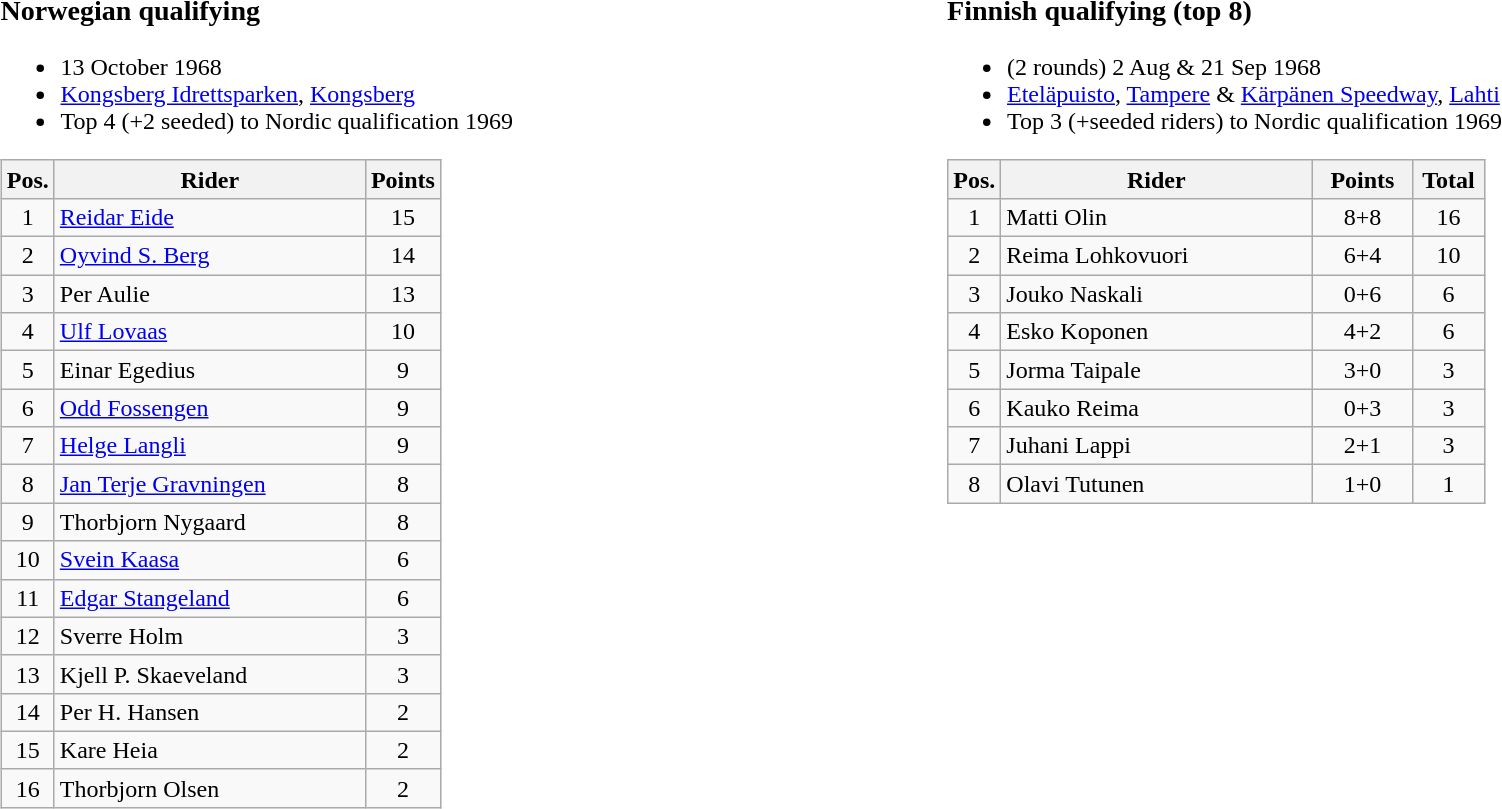<table width=100%>
<tr>
<td width=50% valign=top><br><h3>Norwegian qualifying</h3><ul><li>13 October 1968</li><li> <a href='#'>Kongsberg Idrettsparken</a>, <a href='#'>Kongsberg</a></li><li>Top 4 (+2 seeded) to Nordic qualification 1969</li></ul><table class=wikitable>
<tr>
<th width=25px>Pos.</th>
<th width=200px>Rider</th>
<th width=40px>Points</th>
</tr>
<tr align=center >
<td>1</td>
<td align=left><a href='#'>Reidar Eide</a></td>
<td>15</td>
</tr>
<tr align=center >
<td>2</td>
<td align=left><a href='#'>Oyvind S. Berg</a></td>
<td>14</td>
</tr>
<tr align=center >
<td>3</td>
<td align=left>Per Aulie</td>
<td>13</td>
</tr>
<tr align=center >
<td>4</td>
<td align=left><a href='#'>Ulf Lovaas</a></td>
<td>10</td>
</tr>
<tr align=center >
<td>5</td>
<td align=left>Einar Egedius</td>
<td>9</td>
</tr>
<tr align=center>
<td>6</td>
<td align=left><a href='#'>Odd Fossengen</a></td>
<td>9</td>
</tr>
<tr align=center>
<td>7</td>
<td align=left><a href='#'>Helge Langli</a></td>
<td>9</td>
</tr>
<tr align=center>
<td>8</td>
<td align=left><a href='#'>Jan Terje Gravningen</a></td>
<td>8</td>
</tr>
<tr align=center>
<td>9</td>
<td align=left>Thorbjorn Nygaard</td>
<td>8</td>
</tr>
<tr align=center>
<td>10</td>
<td align=left><a href='#'>Svein Kaasa</a></td>
<td>6</td>
</tr>
<tr align=center>
<td>11</td>
<td align=left><a href='#'>Edgar Stangeland</a></td>
<td>6</td>
</tr>
<tr align=center>
<td>12</td>
<td align=left>Sverre Holm</td>
<td>3</td>
</tr>
<tr align=center>
<td>13</td>
<td align=left>Kjell P. Skaeveland</td>
<td>3</td>
</tr>
<tr align=center>
<td>14</td>
<td align=left>Per H. Hansen</td>
<td>2</td>
</tr>
<tr align=center>
<td>15</td>
<td align=left>Kare Heia</td>
<td>2</td>
</tr>
<tr align=center>
<td>16</td>
<td align=left>Thorbjorn Olsen</td>
<td>2</td>
</tr>
</table>
</td>
<td width=50% valign=top><br><h3>Finnish qualifying (top 8)</h3><ul><li>(2 rounds) 2 Aug & 21 Sep 1968</li><li> <a href='#'>Eteläpuisto</a>, <a href='#'>Tampere</a> & <a href='#'>Kärpänen Speedway</a>, <a href='#'>Lahti</a></li><li>Top 3 (+seeded riders) to Nordic qualification 1969</li></ul><table class="wikitable" style="text-align:center;">
<tr>
<th width=25px>Pos.</th>
<th width=200px>Rider</th>
<th width=60px>Points</th>
<th width=40px>Total</th>
</tr>
<tr>
<td>1</td>
<td align=left>Matti Olin</td>
<td>8+8</td>
<td>16</td>
</tr>
<tr>
<td>2</td>
<td align=left>Reima Lohkovuori</td>
<td>6+4</td>
<td>10</td>
</tr>
<tr>
<td>3</td>
<td align=left>Jouko Naskali</td>
<td>0+6</td>
<td>6</td>
</tr>
<tr>
<td>4</td>
<td align=left>Esko Koponen</td>
<td>4+2</td>
<td>6</td>
</tr>
<tr>
<td>5</td>
<td align=left>Jorma Taipale</td>
<td>3+0</td>
<td>3</td>
</tr>
<tr>
<td>6</td>
<td align=left>Kauko Reima</td>
<td>0+3</td>
<td>3</td>
</tr>
<tr>
<td>7</td>
<td align=left>Juhani Lappi</td>
<td>2+1</td>
<td>3</td>
</tr>
<tr>
<td>8</td>
<td align=left>Olavi Tutunen</td>
<td>1+0</td>
<td>1</td>
</tr>
</table>
</td>
</tr>
</table>
